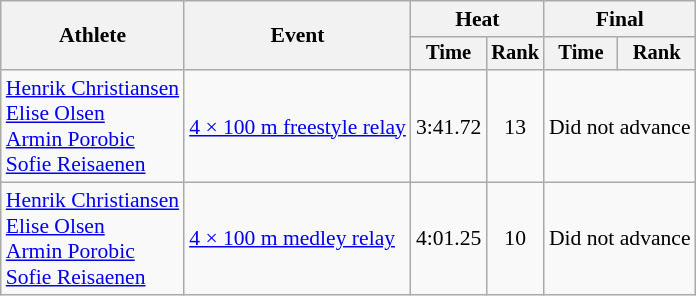<table class=wikitable style="font-size:90%">
<tr>
<th rowspan=2>Athlete</th>
<th rowspan=2>Event</th>
<th colspan="2">Heat</th>
<th colspan="2">Final</th>
</tr>
<tr style="font-size:95%">
<th>Time</th>
<th>Rank</th>
<th>Time</th>
<th>Rank</th>
</tr>
<tr align=center>
<td align=left><a href='#'>Henrik Christiansen</a><br><a href='#'>Elise Olsen</a><br><a href='#'>Armin Porobic</a><br><a href='#'>Sofie Reisaenen</a></td>
<td align=left><a href='#'>4 × 100 m freestyle relay</a></td>
<td>3:41.72</td>
<td>13</td>
<td colspan=2>Did not advance</td>
</tr>
<tr align=center>
<td align=left><a href='#'>Henrik Christiansen</a><br><a href='#'>Elise Olsen</a><br><a href='#'>Armin Porobic</a><br><a href='#'>Sofie Reisaenen</a></td>
<td align=left><a href='#'>4 × 100 m medley relay</a></td>
<td>4:01.25</td>
<td>10</td>
<td colspan=2>Did not advance</td>
</tr>
</table>
